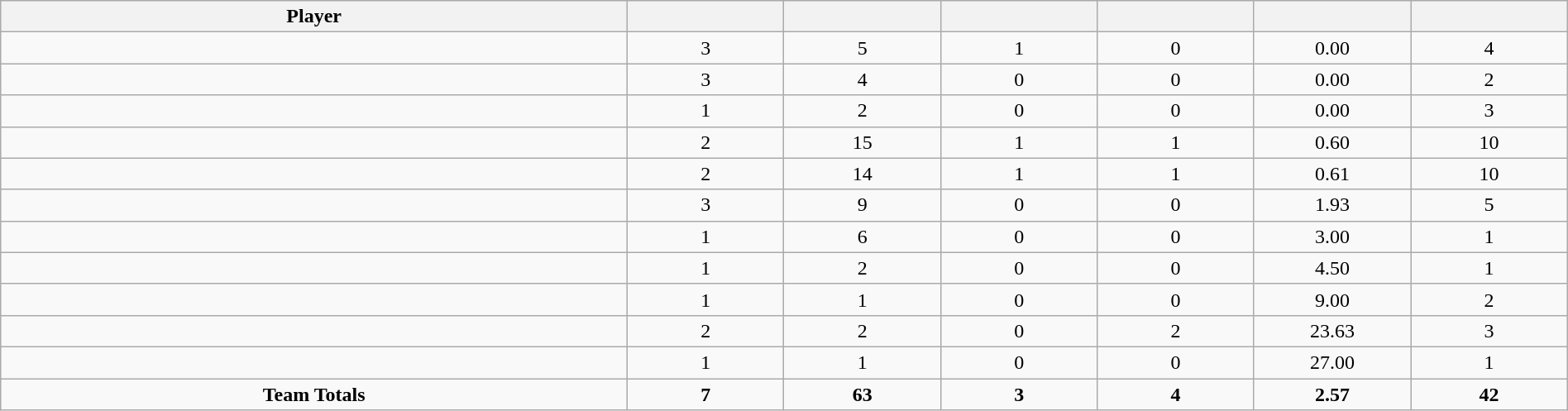<table class="wikitable sortable"  style="text-align:center; width:100%;">
<tr>
<th style="width:40%;">Player</th>
<th style="width:10%;"></th>
<th style="width:10%;" data-sort- type="number"></th>
<th style="width:10%;"></th>
<th style="width:10%;"></th>
<th style="width:10%;"></th>
<th style="width:10%;"></th>
</tr>
<tr>
<td></td>
<td>3</td>
<td>5</td>
<td>1</td>
<td>0</td>
<td>0.00</td>
<td>4</td>
</tr>
<tr>
<td></td>
<td>3</td>
<td>4</td>
<td>0</td>
<td>0</td>
<td>0.00</td>
<td>2</td>
</tr>
<tr>
<td></td>
<td>1</td>
<td>2</td>
<td>0</td>
<td>0</td>
<td>0.00</td>
<td>3</td>
</tr>
<tr>
<td></td>
<td>2</td>
<td>15</td>
<td>1</td>
<td>1</td>
<td>0.60</td>
<td>10</td>
</tr>
<tr>
<td></td>
<td>2</td>
<td>14</td>
<td>1</td>
<td>1</td>
<td>0.61</td>
<td>10</td>
</tr>
<tr>
<td></td>
<td>3</td>
<td>9</td>
<td>0</td>
<td>0</td>
<td>1.93</td>
<td>5</td>
</tr>
<tr>
<td></td>
<td>1</td>
<td>6</td>
<td>0</td>
<td>0</td>
<td>3.00</td>
<td>1</td>
</tr>
<tr>
<td></td>
<td>1</td>
<td>2</td>
<td>0</td>
<td>0</td>
<td>4.50</td>
<td>1</td>
</tr>
<tr>
<td></td>
<td>1</td>
<td>1</td>
<td>0</td>
<td>0</td>
<td>9.00</td>
<td>2</td>
</tr>
<tr>
<td></td>
<td>2</td>
<td>2</td>
<td>0</td>
<td>2</td>
<td>23.63</td>
<td>3</td>
</tr>
<tr>
<td></td>
<td>1</td>
<td>1</td>
<td>0</td>
<td>0</td>
<td>27.00</td>
<td>1</td>
</tr>
<tr>
<td><strong>Team Totals</strong></td>
<td><strong>7</strong></td>
<td><strong>63</strong></td>
<td><strong>3</strong></td>
<td><strong>4</strong></td>
<td><strong>2.57</strong></td>
<td><strong>42</strong></td>
</tr>
</table>
